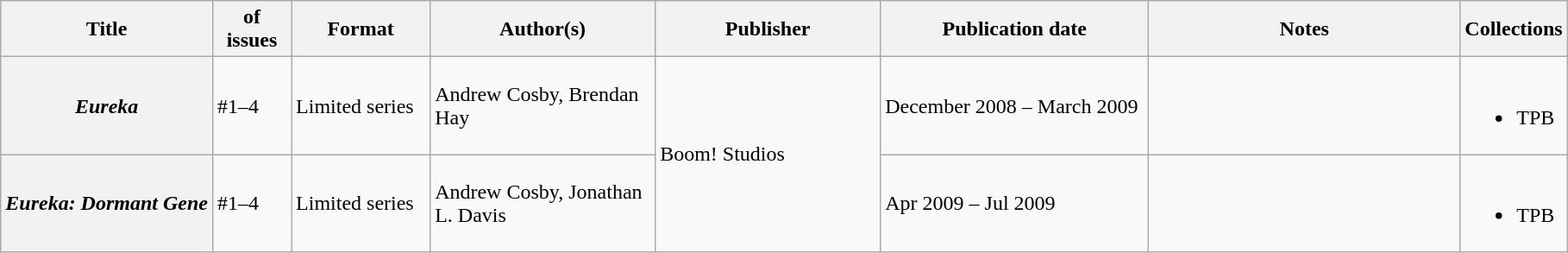<table class="wikitable">
<tr>
<th>Title</th>
<th style="width:40pt"> of issues</th>
<th style="width:75pt">Format</th>
<th style="width:125pt">Author(s)</th>
<th style="width:125pt">Publisher</th>
<th style="width:150pt">Publication date</th>
<th style="width:175pt">Notes</th>
<th>Collections</th>
</tr>
<tr>
<th><em>Eureka</em></th>
<td>#1–4</td>
<td>Limited series</td>
<td>Andrew Cosby, Brendan Hay</td>
<td rowspan="2">Boom! Studios</td>
<td>December 2008 – March 2009</td>
<td></td>
<td><br><ul><li>TPB</li></ul></td>
</tr>
<tr>
<th><em>Eureka: Dormant Gene</em></th>
<td>#1–4</td>
<td>Limited series</td>
<td>Andrew Cosby, Jonathan L. Davis</td>
<td>Apr 2009 – Jul 2009</td>
<td></td>
<td><br><ul><li>TPB</li></ul></td>
</tr>
</table>
